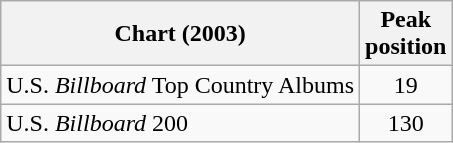<table class="wikitable">
<tr>
<th>Chart (2003)</th>
<th>Peak<br>position</th>
</tr>
<tr>
<td>U.S. <em>Billboard</em> Top Country Albums</td>
<td align="center">19</td>
</tr>
<tr>
<td>U.S. <em>Billboard</em> 200</td>
<td align="center">130</td>
</tr>
</table>
